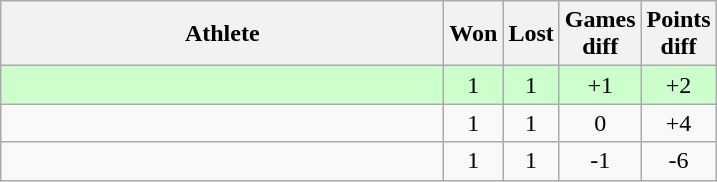<table class="wikitable">
<tr>
<th style="width:18em">Athlete</th>
<th>Won</th>
<th>Lost</th>
<th>Games<br>diff</th>
<th>Points<br>diff</th>
</tr>
<tr bgcolor="#ccffcc">
<td></td>
<td align="center">1</td>
<td align="center">1</td>
<td align="center">+1</td>
<td align="center">+2</td>
</tr>
<tr>
<td></td>
<td align="center">1</td>
<td align="center">1</td>
<td align="center">0</td>
<td align="center">+4</td>
</tr>
<tr>
<td></td>
<td align="center">1</td>
<td align="center">1</td>
<td align="center">-1</td>
<td align="center">-6</td>
</tr>
</table>
